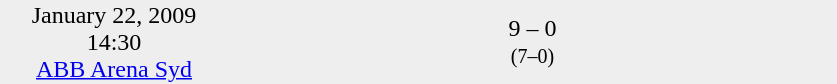<table style="background:#eee;" cellspacing="0">
<tr style="text-align:center;">
<td width=150>January 22, 2009<br>14:30<br><a href='#'>ABB Arena Syd</a></td>
<td style="width:150px; text-align:right;"><strong></strong></td>
<td width=100>9 – 0 <br><small>(7–0)</small></td>
<td style="width:150px; text-align:left;"></td>
</tr>
</table>
